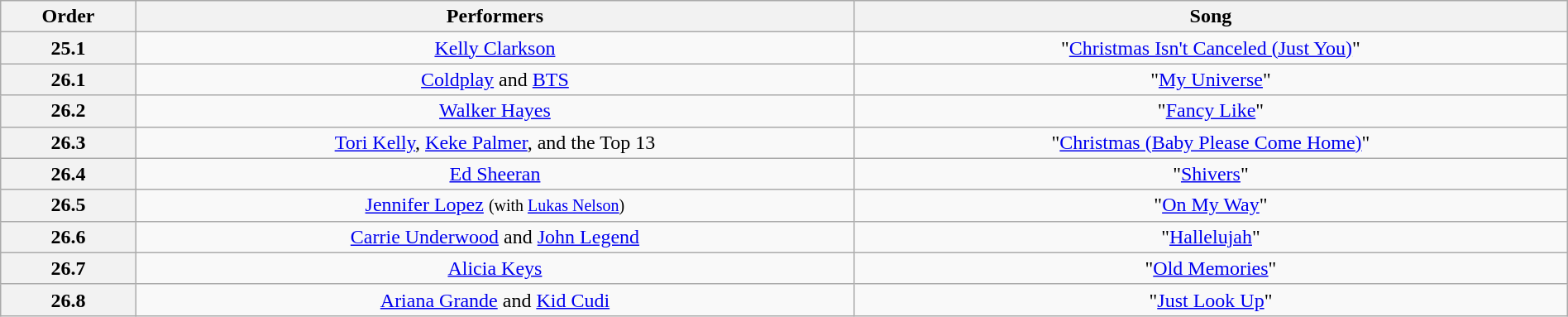<table class="wikitable" style="text-align:center; width:100%">
<tr>
<th>Order</th>
<th>Performers</th>
<th>Song</th>
</tr>
<tr>
<th>25.1</th>
<td><a href='#'>Kelly Clarkson</a></td>
<td>"<a href='#'>Christmas Isn't Canceled (Just You)</a>"</td>
</tr>
<tr>
<th>26.1</th>
<td><a href='#'>Coldplay</a> and <a href='#'>BTS</a></td>
<td>"<a href='#'>My Universe</a>"</td>
</tr>
<tr>
<th>26.2</th>
<td><a href='#'>Walker Hayes</a></td>
<td>"<a href='#'>Fancy Like</a>"</td>
</tr>
<tr>
<th>26.3</th>
<td><a href='#'>Tori Kelly</a>, <a href='#'>Keke Palmer</a>, and the Top 13</td>
<td>"<a href='#'>Christmas (Baby Please Come Home)</a>"</td>
</tr>
<tr>
<th>26.4</th>
<td><a href='#'>Ed Sheeran</a></td>
<td>"<a href='#'>Shivers</a>"</td>
</tr>
<tr>
<th>26.5</th>
<td><a href='#'>Jennifer Lopez</a> <small>(with <a href='#'>Lukas Nelson</a>)</small></td>
<td>"<a href='#'>On My Way</a>"</td>
</tr>
<tr>
<th>26.6</th>
<td><a href='#'>Carrie Underwood</a> and <a href='#'>John Legend</a></td>
<td>"<a href='#'>Hallelujah</a>"</td>
</tr>
<tr>
<th>26.7</th>
<td><a href='#'>Alicia Keys</a></td>
<td>"<a href='#'>Old Memories</a>"</td>
</tr>
<tr>
<th>26.8</th>
<td><a href='#'>Ariana Grande</a> and <a href='#'>Kid Cudi</a></td>
<td>"<a href='#'>Just Look Up</a>"</td>
</tr>
</table>
